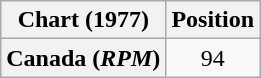<table class="wikitable plainrowheaders">
<tr>
<th>Chart (1977)</th>
<th>Position</th>
</tr>
<tr>
<th scope="row">Canada (<em>RPM</em>)</th>
<td align="center">94</td>
</tr>
</table>
